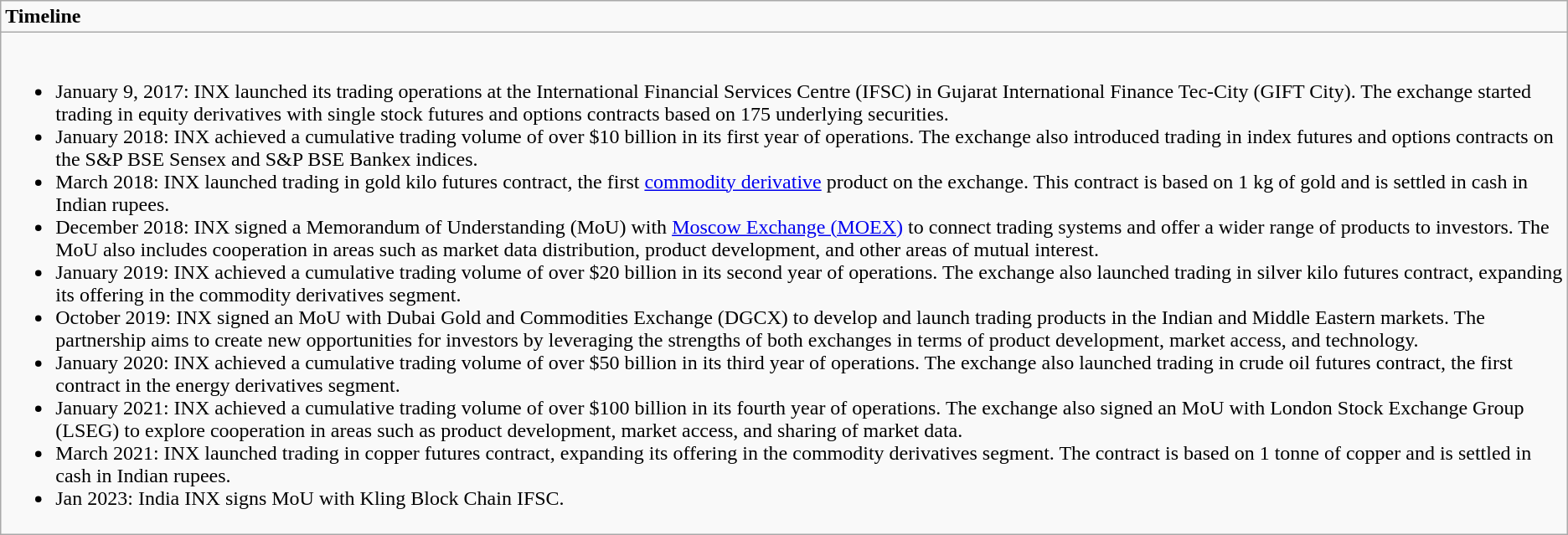<table role="presentation" class="wikitable mw-collapsible mw-collapsed">
<tr>
<td><strong>Timeline</strong></td>
</tr>
<tr>
<td><br><ul><li>January 9, 2017: INX launched its trading operations at the International Financial Services Centre (IFSC) in Gujarat International Finance Tec-City (GIFT City). The exchange started trading in equity derivatives with single stock futures and options contracts based on 175 underlying securities.</li><li>January 2018: INX achieved a cumulative trading volume of over $10 billion in its first year of operations. The exchange also introduced trading in index futures and options contracts on the S&P BSE Sensex and S&P BSE Bankex indices.</li><li>March 2018: INX launched trading in gold kilo futures contract, the first <a href='#'>commodity derivative</a> product on the exchange. This contract is based on 1 kg of gold and is settled in cash in Indian rupees.</li><li>December 2018: INX signed a Memorandum of Understanding (MoU) with <a href='#'>Moscow Exchange (MOEX)</a> to connect trading systems and offer a wider range of products to investors. The MoU also includes cooperation in areas such as market data distribution, product development, and other areas of mutual interest.</li><li>January 2019: INX achieved a cumulative trading volume of over $20 billion in its second year of operations. The exchange also launched trading in silver kilo futures contract, expanding its offering in the commodity derivatives segment.</li><li>October 2019: INX signed an MoU with Dubai Gold and Commodities Exchange (DGCX) to develop and launch trading products in the Indian and Middle Eastern markets. The partnership aims to create new opportunities for investors by leveraging the strengths of both exchanges in terms of product development, market access, and technology.</li><li>January 2020: INX achieved a cumulative trading volume of over $50 billion in its third year of operations. The exchange also launched trading in crude oil futures contract, the first contract in the energy derivatives segment.</li><li>January 2021: INX achieved a cumulative trading volume of over $100 billion in its fourth year of operations. The exchange also signed an MoU with London Stock Exchange Group (LSEG) to explore cooperation in areas such as product development, market access, and sharing of market data.</li><li>March 2021: INX launched trading in copper futures contract, expanding its offering in the commodity derivatives segment. The contract is based on 1 tonne of copper and is settled in cash in Indian rupees.</li><li>Jan 2023: India INX signs MoU with Kling Block Chain IFSC.</li></ul></td>
</tr>
</table>
